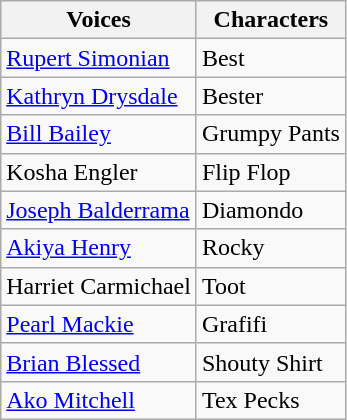<table class="wikitable">
<tr>
<th>Voices</th>
<th>Characters</th>
</tr>
<tr>
<td><a href='#'>Rupert Simonian</a></td>
<td>Best</td>
</tr>
<tr>
<td><a href='#'>Kathryn Drysdale</a></td>
<td>Bester</td>
</tr>
<tr>
<td><a href='#'>Bill Bailey</a></td>
<td>Grumpy Pants</td>
</tr>
<tr>
<td>Kosha Engler</td>
<td>Flip Flop</td>
</tr>
<tr>
<td><a href='#'>Joseph Balderrama</a></td>
<td>Diamondo</td>
</tr>
<tr>
<td><a href='#'>Akiya Henry</a></td>
<td>Rocky</td>
</tr>
<tr>
<td>Harriet Carmichael</td>
<td>Toot</td>
</tr>
<tr>
<td><a href='#'>Pearl Mackie</a></td>
<td>Grafifi</td>
</tr>
<tr>
<td><a href='#'>Brian Blessed</a></td>
<td>Shouty Shirt</td>
</tr>
<tr>
<td><a href='#'>Ako Mitchell</a></td>
<td>Tex Pecks</td>
</tr>
</table>
